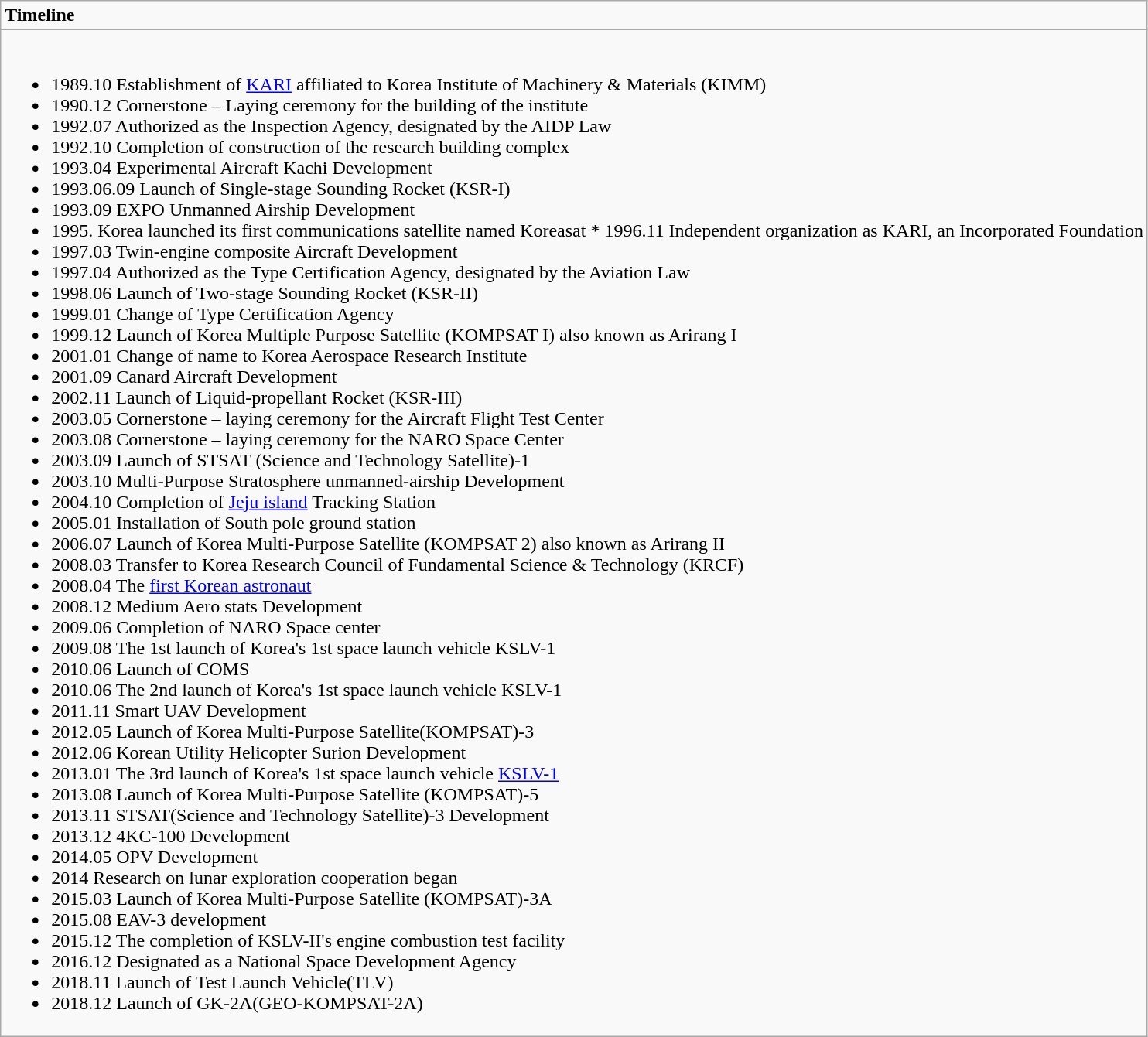<table role="presentation" class="wikitable mw-collapsible mw-collapsed">
<tr>
<td><strong>Timeline</strong></td>
</tr>
<tr>
<td><br><ul><li>1989.10 Establishment of <a href='#'>KARI</a> affiliated to Korea Institute of Machinery & Materials (KIMM)</li><li>1990.12 Cornerstone – Laying ceremony for the building of the institute</li><li>1992.07 Authorized as the Inspection Agency, designated by the AIDP Law</li><li>1992.10 Completion of construction of the research building complex</li><li>1993.04 Experimental Aircraft Kachi Development</li><li>1993.06.09 Launch of Single-stage Sounding Rocket (KSR-I)</li><li>1993.09 EXPO Unmanned Airship Development</li><li>1995. Korea launched its first communications satellite named Koreasat * 1996.11 Independent organization as KARI, an Incorporated Foundation</li><li>1997.03 Twin-engine composite Aircraft Development</li><li>1997.04 Authorized as the Type Certification Agency, designated by the Aviation Law</li><li>1998.06 Launch of Two-stage Sounding Rocket (KSR-II)</li><li>1999.01 Change of Type Certification Agency</li><li>1999.12 Launch of Korea Multiple Purpose Satellite (KOMPSAT I) also known as Arirang I</li><li>2001.01 Change of name to Korea Aerospace Research Institute</li><li>2001.09 Canard Aircraft Development</li><li>2002.11 Launch of Liquid-propellant Rocket (KSR-III)</li><li>2003.05 Cornerstone – laying ceremony for the Aircraft Flight Test Center</li><li>2003.08 Cornerstone – laying ceremony for the NARO Space Center</li><li>2003.09 Launch of STSAT (Science and Technology Satellite)-1</li><li>2003.10 Multi-Purpose Stratosphere unmanned-airship Development</li><li>2004.10 Completion of <a href='#'>Jeju island</a> Tracking Station</li><li>2005.01 Installation of South pole ground station</li><li>2006.07 Launch of Korea Multi-Purpose Satellite (KOMPSAT 2) also known as Arirang II</li><li>2008.03 Transfer to Korea Research Council of Fundamental Science & Technology (KRCF)</li><li>2008.04 The <a href='#'>first Korean astronaut</a></li><li>2008.12 Medium Aero stats Development</li><li>2009.06 Completion of NARO Space center</li><li>2009.08 The 1st launch of Korea's 1st space launch vehicle KSLV-1</li><li>2010.06 Launch of COMS</li><li>2010.06 The 2nd launch of Korea's 1st space launch vehicle KSLV-1</li><li>2011.11 Smart UAV Development</li><li>2012.05 Launch of Korea Multi-Purpose Satellite(KOMPSAT)-3</li><li>2012.06 Korean Utility Helicopter Surion Development</li><li>2013.01 The 3rd launch of Korea's 1st space launch vehicle <a href='#'>KSLV-1</a></li><li>2013.08 Launch of Korea Multi-Purpose Satellite (KOMPSAT)-5</li><li>2013.11 STSAT(Science and Technology Satellite)-3 Development</li><li>2013.12 4KC-100 Development</li><li>2014.05 OPV Development</li><li>2014 Research on lunar exploration cooperation began</li><li>2015.03 Launch of Korea Multi-Purpose Satellite (KOMPSAT)-3A</li><li>2015.08 EAV-3 development</li><li>2015.12 The completion of KSLV-II's engine combustion test facility</li><li>2016.12 Designated as a National Space Development Agency</li><li>2018.11 Launch of Test Launch Vehicle(TLV)</li><li>2018.12 Launch of GK-2A(GEO-KOMPSAT-2A)</li></ul></td>
</tr>
</table>
